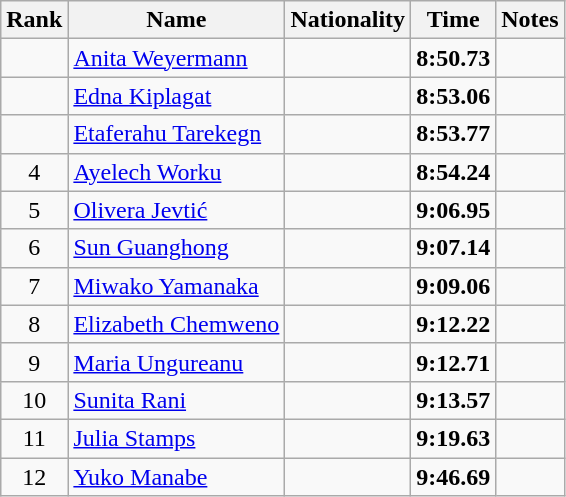<table class="wikitable sortable" style="text-align:center">
<tr>
<th>Rank</th>
<th>Name</th>
<th>Nationality</th>
<th>Time</th>
<th>Notes</th>
</tr>
<tr>
<td></td>
<td align=left><a href='#'>Anita Weyermann</a></td>
<td align=left></td>
<td><strong>8:50.73</strong></td>
<td></td>
</tr>
<tr>
<td></td>
<td align=left><a href='#'>Edna Kiplagat</a></td>
<td align=left></td>
<td><strong>8:53.06</strong></td>
<td></td>
</tr>
<tr>
<td></td>
<td align=left><a href='#'>Etaferahu Tarekegn</a></td>
<td align=left></td>
<td><strong>8:53.77</strong></td>
<td></td>
</tr>
<tr>
<td>4</td>
<td align=left><a href='#'>Ayelech Worku</a></td>
<td align=left></td>
<td><strong>8:54.24</strong></td>
<td></td>
</tr>
<tr>
<td>5</td>
<td align=left><a href='#'>Olivera Jevtić</a></td>
<td align=left></td>
<td><strong>9:06.95</strong></td>
<td></td>
</tr>
<tr>
<td>6</td>
<td align=left><a href='#'>Sun Guanghong</a></td>
<td align=left></td>
<td><strong>9:07.14</strong></td>
<td></td>
</tr>
<tr>
<td>7</td>
<td align=left><a href='#'>Miwako Yamanaka</a></td>
<td align=left></td>
<td><strong>9:09.06</strong></td>
<td></td>
</tr>
<tr>
<td>8</td>
<td align=left><a href='#'>Elizabeth Chemweno</a></td>
<td align=left></td>
<td><strong>9:12.22</strong></td>
<td></td>
</tr>
<tr>
<td>9</td>
<td align=left><a href='#'>Maria Ungureanu</a></td>
<td align=left></td>
<td><strong>9:12.71</strong></td>
<td></td>
</tr>
<tr>
<td>10</td>
<td align=left><a href='#'>Sunita Rani</a></td>
<td align=left></td>
<td><strong>9:13.57</strong></td>
<td></td>
</tr>
<tr>
<td>11</td>
<td align=left><a href='#'>Julia Stamps</a></td>
<td align=left></td>
<td><strong>9:19.63</strong></td>
<td></td>
</tr>
<tr>
<td>12</td>
<td align=left><a href='#'>Yuko Manabe</a></td>
<td align=left></td>
<td><strong>9:46.69</strong></td>
<td></td>
</tr>
</table>
